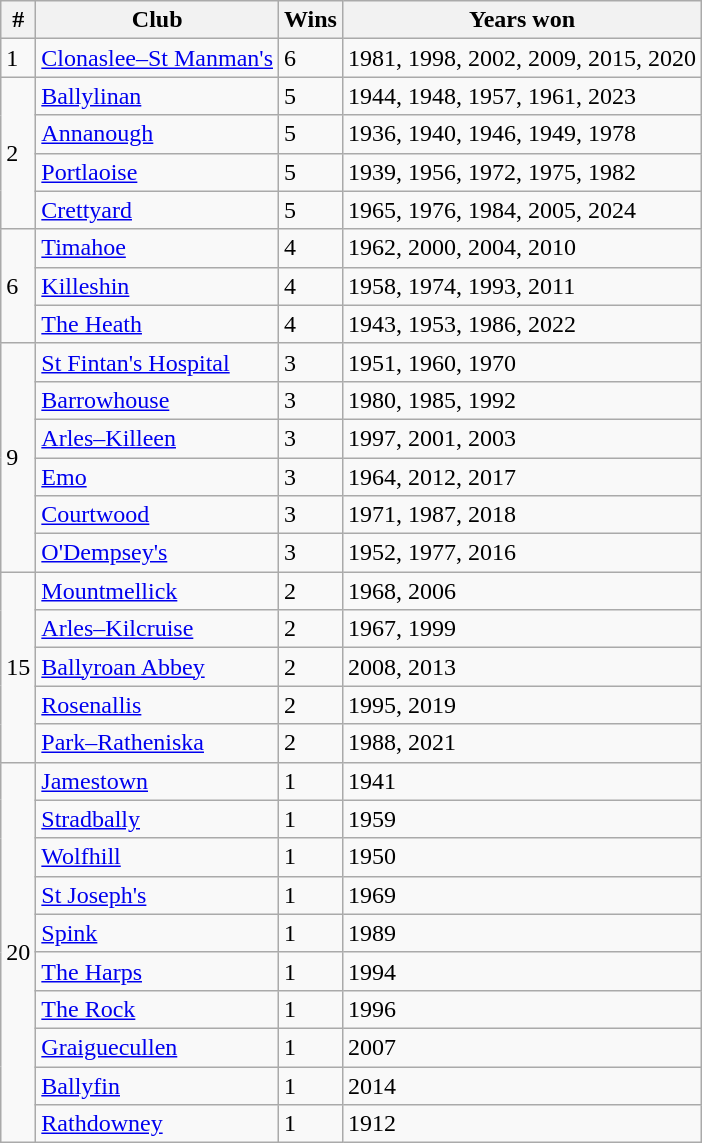<table class="wikitable">
<tr>
<th>#</th>
<th>Club</th>
<th>Wins</th>
<th>Years won</th>
</tr>
<tr>
<td>1</td>
<td><a href='#'>Clonaslee–St Manman's</a></td>
<td cell 2>6</td>
<td>1981, 1998, 2002, 2009, 2015, 2020</td>
</tr>
<tr>
<td rowspan="4">2</td>
<td><a href='#'>Ballylinan</a></td>
<td>5</td>
<td>1944, 1948, 1957, 1961, 2023</td>
</tr>
<tr>
<td><a href='#'>Annanough</a></td>
<td>5</td>
<td>1936, 1940, 1946, 1949, 1978</td>
</tr>
<tr>
<td><a href='#'>Portlaoise</a></td>
<td>5</td>
<td>1939, 1956, 1972, 1975, 1982</td>
</tr>
<tr>
<td><a href='#'>Crettyard</a></td>
<td>5</td>
<td>1965, 1976, 1984, 2005, 2024</td>
</tr>
<tr>
<td rowspan="3">6</td>
<td><a href='#'>Timahoe</a></td>
<td>4</td>
<td>1962, 2000, 2004, 2010</td>
</tr>
<tr>
<td><a href='#'>Killeshin</a></td>
<td>4</td>
<td>1958, 1974, 1993, 2011</td>
</tr>
<tr>
<td><a href='#'>The Heath</a></td>
<td>4</td>
<td>1943, 1953, 1986, 2022</td>
</tr>
<tr>
<td rowspan="6">9</td>
<td><a href='#'>St Fintan's Hospital</a></td>
<td>3</td>
<td>1951, 1960, 1970</td>
</tr>
<tr>
<td><a href='#'>Barrowhouse</a></td>
<td>3</td>
<td>1980, 1985, 1992</td>
</tr>
<tr>
<td><a href='#'>Arles–Killeen</a></td>
<td>3</td>
<td>1997, 2001, 2003</td>
</tr>
<tr>
<td><a href='#'>Emo</a></td>
<td>3</td>
<td>1964, 2012, 2017</td>
</tr>
<tr>
<td><a href='#'>Courtwood</a></td>
<td>3</td>
<td>1971, 1987, 2018</td>
</tr>
<tr>
<td><a href='#'>O'Dempsey's</a></td>
<td>3</td>
<td>1952, 1977, 2016</td>
</tr>
<tr>
<td rowspan="5">15</td>
<td><a href='#'>Mountmellick</a></td>
<td>2</td>
<td>1968, 2006</td>
</tr>
<tr>
<td><a href='#'>Arles–Kilcruise</a></td>
<td>2</td>
<td>1967, 1999</td>
</tr>
<tr>
<td><a href='#'>Ballyroan Abbey</a></td>
<td>2</td>
<td>2008, 2013</td>
</tr>
<tr>
<td><a href='#'>Rosenallis</a></td>
<td>2</td>
<td>1995, 2019</td>
</tr>
<tr>
<td><a href='#'>Park–Ratheniska</a></td>
<td>2</td>
<td>1988, 2021</td>
</tr>
<tr>
<td rowspan="10">20</td>
<td><a href='#'>Jamestown</a></td>
<td>1</td>
<td>1941</td>
</tr>
<tr>
<td><a href='#'>Stradbally</a></td>
<td>1</td>
<td>1959</td>
</tr>
<tr>
<td><a href='#'>Wolfhill</a></td>
<td>1</td>
<td>1950</td>
</tr>
<tr>
<td><a href='#'>St Joseph's</a></td>
<td>1</td>
<td>1969</td>
</tr>
<tr>
<td><a href='#'>Spink</a></td>
<td>1</td>
<td>1989</td>
</tr>
<tr>
<td><a href='#'>The Harps</a></td>
<td>1</td>
<td>1994</td>
</tr>
<tr>
<td><a href='#'>The Rock</a></td>
<td>1</td>
<td>1996</td>
</tr>
<tr>
<td><a href='#'>Graiguecullen</a></td>
<td>1</td>
<td>2007</td>
</tr>
<tr>
<td><a href='#'>Ballyfin</a></td>
<td>1</td>
<td>2014</td>
</tr>
<tr>
<td><a href='#'>Rathdowney</a></td>
<td>1</td>
<td>1912</td>
</tr>
</table>
